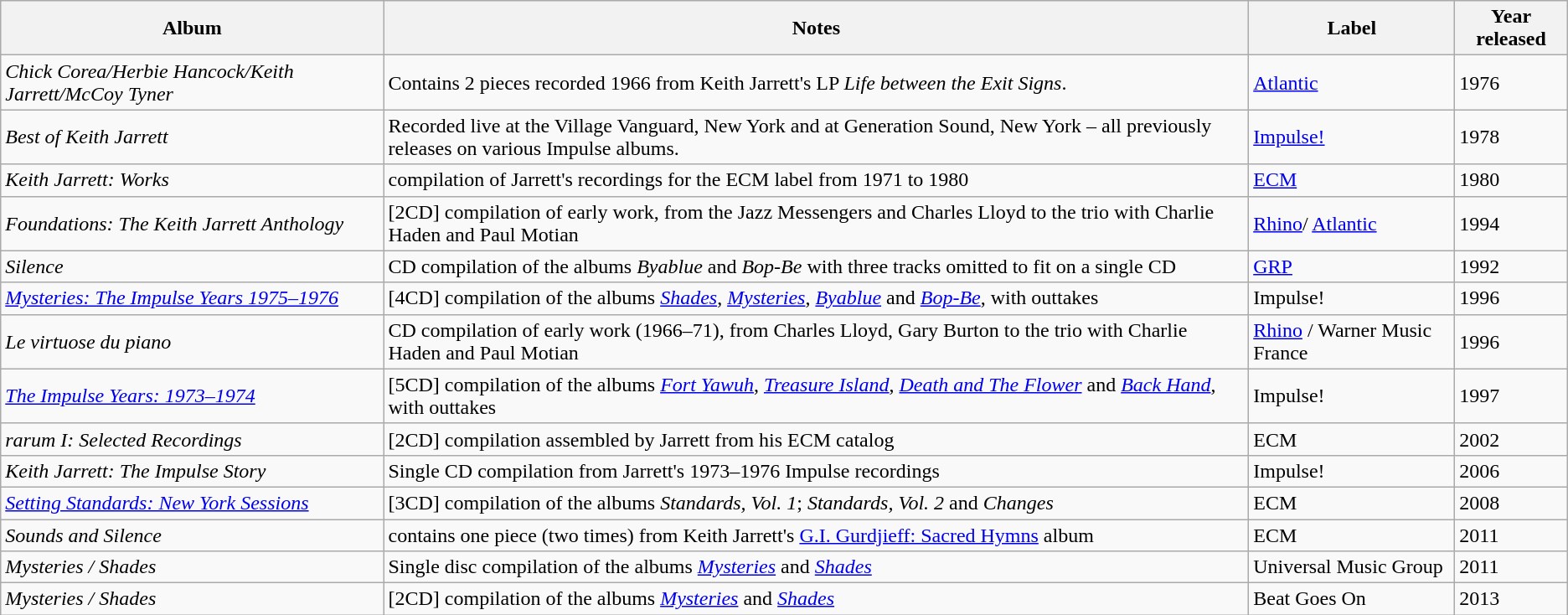<table class="wikitable sortable">
<tr ">
<th>Album</th>
<th>Notes</th>
<th>Label</th>
<th>Year released</th>
</tr>
<tr>
<td align=left><em>Chick Corea/Herbie Hancock/Keith Jarrett/McCoy Tyner</em></td>
<td>Contains 2 pieces recorded 1966 from Keith Jarrett's LP <em>Life between the Exit Signs</em>.</td>
<td><a href='#'>Atlantic</a></td>
<td>1976</td>
</tr>
<tr>
<td align=left><em>Best of Keith Jarrett</em></td>
<td>Recorded live at the Village Vanguard, New York and at Generation Sound, New York – all previously releases on various Impulse albums.</td>
<td><a href='#'>Impulse!</a></td>
<td>1978</td>
</tr>
<tr>
<td align=left><em>Keith Jarrett: Works</em></td>
<td>compilation of Jarrett's recordings for the ECM label from 1971 to 1980</td>
<td><a href='#'>ECM</a></td>
<td>1980</td>
</tr>
<tr>
<td align=left><em>Foundations: The Keith Jarrett Anthology</em></td>
<td>[2CD] compilation of early work, from the Jazz Messengers and Charles Lloyd to the trio with Charlie Haden and Paul Motian</td>
<td><a href='#'>Rhino</a>/ <a href='#'>Atlantic</a></td>
<td>1994</td>
</tr>
<tr>
<td align=left><em>Silence</em></td>
<td>CD compilation of the albums <em>Byablue</em> and <em>Bop-Be</em> with three tracks omitted to fit on a single CD</td>
<td><a href='#'>GRP</a></td>
<td>1992</td>
</tr>
<tr>
<td align=left><em><a href='#'>Mysteries: The Impulse Years 1975–1976</a></em></td>
<td>[4CD] compilation of the albums <em><a href='#'>Shades</a></em>, <em><a href='#'>Mysteries</a></em>, <em><a href='#'>Byablue</a></em> and <em><a href='#'>Bop-Be</a></em>, with outtakes</td>
<td>Impulse!</td>
<td>1996</td>
</tr>
<tr>
<td align=left><em>Le virtuose du piano</em></td>
<td>CD compilation of early work (1966–71), from Charles Lloyd, Gary Burton to the trio with Charlie Haden and Paul Motian</td>
<td><a href='#'>Rhino</a> / Warner Music France</td>
<td>1996</td>
</tr>
<tr>
<td align=left><em><a href='#'>The Impulse Years: 1973–1974</a></em></td>
<td>[5CD] compilation of the albums <em><a href='#'>Fort Yawuh</a></em>, <em><a href='#'>Treasure Island</a></em>, <em><a href='#'>Death and The Flower</a></em> and <em><a href='#'>Back Hand</a></em>, with outtakes</td>
<td>Impulse!</td>
<td>1997</td>
</tr>
<tr>
<td align=left><em>rarum I: Selected Recordings</em></td>
<td>[2CD] compilation assembled by Jarrett from his ECM catalog</td>
<td>ECM</td>
<td>2002</td>
</tr>
<tr>
<td align=left><em>Keith Jarrett: The Impulse Story</em></td>
<td>Single CD compilation from Jarrett's 1973–1976 Impulse recordings</td>
<td>Impulse!</td>
<td>2006</td>
</tr>
<tr>
<td align=left><em><a href='#'>Setting Standards: New York Sessions</a></em></td>
<td>[3CD] compilation of the albums <em>Standards, Vol. 1</em>; <em>Standards, Vol. 2</em> and <em>Changes</em></td>
<td>ECM</td>
<td>2008</td>
</tr>
<tr>
<td align=left><em>Sounds and Silence</em></td>
<td>contains one piece (two times)  from Keith Jarrett's <a href='#'>G.I. Gurdjieff: Sacred Hymns</a> album</td>
<td>ECM</td>
<td>2011</td>
</tr>
<tr>
<td align=left><em>Mysteries / Shades</em></td>
<td>Single disc compilation of the albums <em><a href='#'>Mysteries</a></em> and <em><a href='#'>Shades</a></em></td>
<td>Universal Music Group</td>
<td>2011</td>
</tr>
<tr>
<td align=left><em>Mysteries / Shades</em></td>
<td>[2CD] compilation of the albums <em><a href='#'>Mysteries</a></em> and <em><a href='#'>Shades</a></em></td>
<td>Beat Goes On</td>
<td>2013</td>
</tr>
</table>
